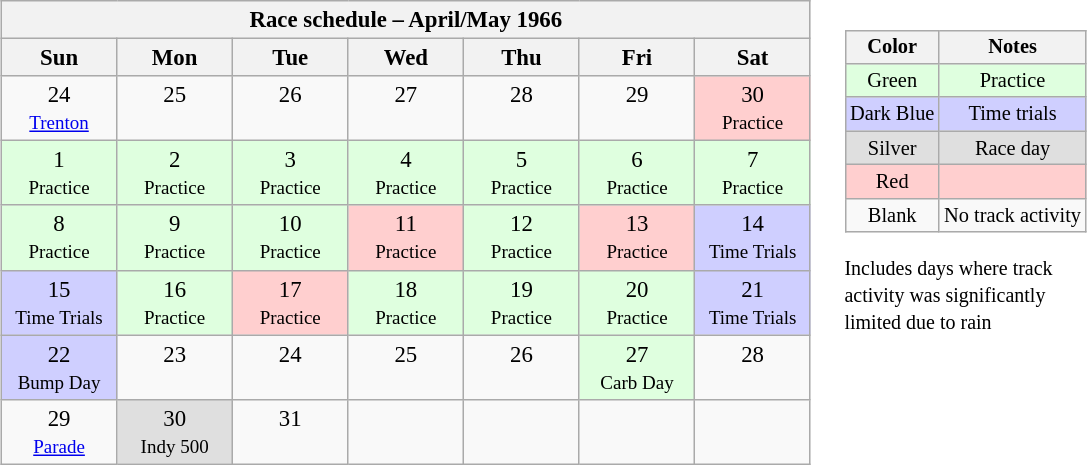<table>
<tr>
<td><br><table class="wikitable" style="text-align:center; font-size:95%">
<tr valign="top">
<th colspan=7>Race schedule – April/May 1966</th>
</tr>
<tr>
<th scope="col" width="70">Sun</th>
<th scope="col" width="70">Mon</th>
<th scope="col" width="70">Tue</th>
<th scope="col" width="70">Wed</th>
<th scope="col" width="70">Thu</th>
<th scope="col" width="70">Fri</th>
<th scope="col" width="70">Sat</th>
</tr>
<tr>
<td>24<br><small><a href='#'>Trenton</a></small></td>
<td>25<br> </td>
<td>26<br> </td>
<td>27<br> </td>
<td>28<br> </td>
<td>29<br> </td>
<td style="background:#FFCFCF;">30<br><small>Practice</small></td>
</tr>
<tr>
<td style="background:#DFFFDF;">1<br><small>Practice</small></td>
<td style="background:#DFFFDF;">2<br><small>Practice</small></td>
<td style="background:#DFFFDF;">3<br><small>Practice</small></td>
<td style="background:#DFFFDF;">4<br><small>Practice</small></td>
<td style="background:#DFFFDF;">5<br><small>Practice</small></td>
<td style="background:#DFFFDF;">6<br><small>Practice</small></td>
<td style="background:#DFFFDF;">7<br><small>Practice</small></td>
</tr>
<tr>
<td style="background:#DFFFDF;">8<br><small>Practice</small></td>
<td style="background:#DFFFDF;">9<br><small>Practice</small></td>
<td style="background:#DFFFDF;">10<br><small>Practice</small></td>
<td style="background:#FFCFCF;">11<br><small>Practice</small></td>
<td style="background:#DFFFDF;">12<br><small>Practice</small></td>
<td style="background:#FFCFCF;">13<br><small>Practice</small></td>
<td style="background:#CFCFFF;">14<br><small>Time Trials</small></td>
</tr>
<tr>
<td style="background:#CFCFFF;">15<br><small>Time Trials</small></td>
<td style="background:#DFFFDF;">16<br><small>Practice</small></td>
<td style="background:#FFCFCF;">17<br><small>Practice</small></td>
<td style="background:#DFFFDF;">18<br><small>Practice</small></td>
<td style="background:#DFFFDF;">19<br><small>Practice</small></td>
<td style="background:#DFFFDF;">20<br><small>Practice</small></td>
<td style="background:#CFCFFF;">21<br><small>Time Trials</small></td>
</tr>
<tr>
<td style="background:#CFCFFF;">22<br><small>Bump Day</small></td>
<td>23<br> </td>
<td>24<br> </td>
<td>25<br> </td>
<td>26<br> </td>
<td style="background:#DFFFDF;">27<br><small>Carb Day</small></td>
<td>28<br> </td>
</tr>
<tr>
<td>29<br><small><a href='#'>Parade</a></small></td>
<td style="background:#DFDFDF;">30<br><small>Indy 500</small></td>
<td>31<br> </td>
<td> </td>
<td> </td>
<td> </td>
<td> </td>
</tr>
</table>
</td>
<td valign="top"><br><table>
<tr>
<td><br><table style="margin-right:0; font-size:85%; text-align:center;" class="wikitable">
<tr>
<th>Color</th>
<th>Notes</th>
</tr>
<tr style="background:#DFFFDF;">
<td>Green</td>
<td>Practice</td>
</tr>
<tr style="background:#CFCFFF;">
<td>Dark Blue</td>
<td>Time trials</td>
</tr>
<tr style="background:#DFDFDF;">
<td>Silver</td>
<td>Race day</td>
</tr>
<tr style="background:#FFCFCF;">
<td>Red</td>
<td></td>
</tr>
<tr>
<td>Blank</td>
<td>No track activity</td>
</tr>
</table>
 <small>Includes days where track<br>activity was significantly<br>limited due to rain</small></td>
</tr>
</table>
</td>
</tr>
</table>
